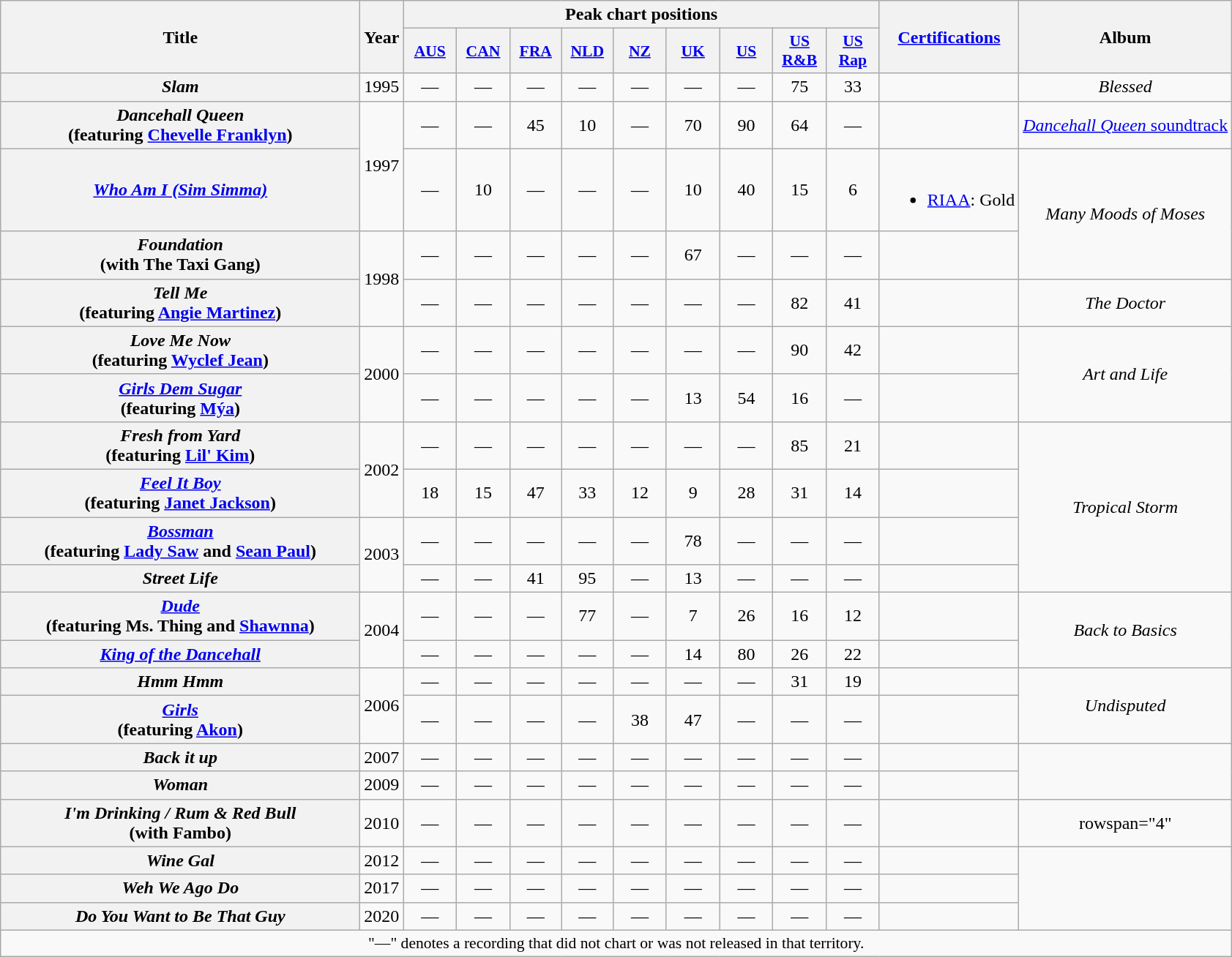<table class="wikitable plainrowheaders" style="text-align:center;">
<tr>
<th scope="col" rowspan="2" style="width:20em;">Title</th>
<th scope="col" rowspan="2">Year</th>
<th scope="col" colspan="9">Peak chart positions</th>
<th rowspan="2"><a href='#'>Certifications</a></th>
<th rowspan="2" scope="col">Album</th>
</tr>
<tr>
<th scope="col" style="width:2.9em;font-size:90%;"><a href='#'>AUS</a><br></th>
<th scope="col" style="width:2.9em;font-size:90%;"><a href='#'>CAN</a><br></th>
<th scope="col" style="width:2.8em;font-size:90%;"><a href='#'>FRA</a><br></th>
<th scope="col" style="width:2.8em;font-size:90%;"><a href='#'>NLD</a><br></th>
<th scope="col" style="width:2.9em;font-size:90%;"><a href='#'>NZ</a><br></th>
<th scope="col" style="width:2.9em;font-size:90%;"><a href='#'>UK</a><br></th>
<th scope="col" style="width:2.9em;font-size:90%;"><a href='#'>US</a><br></th>
<th scope="col" style="width:2.9em;font-size:90%;"><a href='#'>US<br>R&B</a><br></th>
<th scope="col" style="width:2.9em;font-size:90%;"><a href='#'>US<br>Rap</a><br></th>
</tr>
<tr>
<th scope="row"><em>Slam</em></th>
<td>1995</td>
<td>—</td>
<td>—</td>
<td>—</td>
<td>—</td>
<td>—</td>
<td>—</td>
<td>—</td>
<td>75</td>
<td>33</td>
<td></td>
<td><em>Blessed</em></td>
</tr>
<tr>
<th scope="row"><em>Dancehall Queen</em><br><span>(featuring <a href='#'>Chevelle Franklyn</a>)</span></th>
<td rowspan="2">1997</td>
<td>—</td>
<td>—</td>
<td>45</td>
<td>10</td>
<td>—</td>
<td>70</td>
<td>90</td>
<td>64</td>
<td>—</td>
<td></td>
<td><a href='#'><em>Dancehall Queen</em> soundtrack</a></td>
</tr>
<tr>
<th scope="row"><em><a href='#'>Who Am I (Sim Simma)</a></em></th>
<td>—</td>
<td>10</td>
<td>—</td>
<td>—</td>
<td>—</td>
<td>10</td>
<td>40</td>
<td>15</td>
<td>6</td>
<td><br><ul><li><a href='#'>RIAA</a>: Gold</li></ul></td>
<td rowspan="2"><em>Many Moods of Moses</em></td>
</tr>
<tr>
<th scope="row"><em>Foundation</em><br><span>(with The Taxi Gang)</span></th>
<td rowspan="2">1998</td>
<td>—</td>
<td>—</td>
<td>—</td>
<td>—</td>
<td>—</td>
<td>67</td>
<td>—</td>
<td>—</td>
<td>—</td>
<td></td>
</tr>
<tr>
<th scope="row"><em>Tell Me</em><br><span>(featuring <a href='#'>Angie Martinez</a>)</span></th>
<td>—</td>
<td>—</td>
<td>—</td>
<td>—</td>
<td>—</td>
<td>—</td>
<td>—</td>
<td>82</td>
<td>41</td>
<td></td>
<td><em>The Doctor</em></td>
</tr>
<tr>
<th scope="row"><em>Love Me Now</em><br><span>(featuring <a href='#'>Wyclef Jean</a>)</span></th>
<td rowspan="2">2000</td>
<td>—</td>
<td>—</td>
<td>—</td>
<td>—</td>
<td>—</td>
<td>—</td>
<td>—</td>
<td>90</td>
<td>42</td>
<td></td>
<td rowspan="2"><em>Art and Life</em></td>
</tr>
<tr>
<th scope="row"><em><a href='#'>Girls Dem Sugar</a></em><br><span>(featuring <a href='#'>Mýa</a>)</span></th>
<td>—</td>
<td>—</td>
<td>—</td>
<td>—</td>
<td>—</td>
<td>13</td>
<td>54</td>
<td>16</td>
<td>—</td>
<td></td>
</tr>
<tr>
<th scope="row"><em>Fresh from Yard</em><br><span>(featuring <a href='#'>Lil' Kim</a>)</span></th>
<td rowspan="2">2002</td>
<td>—</td>
<td>—</td>
<td>—</td>
<td>—</td>
<td>—</td>
<td>—</td>
<td>—</td>
<td>85</td>
<td>21</td>
<td></td>
<td rowspan="4"><em>Tropical Storm</em></td>
</tr>
<tr>
<th scope="row"><em><a href='#'>Feel It Boy</a></em><br><span>(featuring <a href='#'>Janet Jackson</a>)</span></th>
<td>18</td>
<td>15</td>
<td>47</td>
<td>33</td>
<td>12</td>
<td>9</td>
<td>28</td>
<td>31</td>
<td>14</td>
<td></td>
</tr>
<tr>
<th scope="row"><em><a href='#'>Bossman</a></em><br><span>(featuring <a href='#'>Lady Saw</a> and <a href='#'>Sean Paul</a>)</span></th>
<td rowspan="2">2003</td>
<td>—</td>
<td>—</td>
<td>—</td>
<td>—</td>
<td>—</td>
<td>78</td>
<td>—</td>
<td>—</td>
<td>—</td>
<td></td>
</tr>
<tr>
<th scope="row"><em>Street Life</em></th>
<td>—</td>
<td>—</td>
<td>41</td>
<td>95</td>
<td>—</td>
<td>13</td>
<td>—</td>
<td>—</td>
<td>—</td>
<td></td>
</tr>
<tr>
<th scope="row"><em><a href='#'>Dude</a></em><br><span>(featuring Ms. Thing and <a href='#'>Shawnna</a>)</span></th>
<td rowspan="2">2004</td>
<td>—</td>
<td>—</td>
<td>—</td>
<td>77</td>
<td>—</td>
<td>7</td>
<td>26</td>
<td>16</td>
<td>12</td>
<td></td>
<td rowspan="2"><em>Back to Basics</em></td>
</tr>
<tr>
<th scope="row"><em><a href='#'>King of the Dancehall</a></em></th>
<td>—</td>
<td>—</td>
<td>—</td>
<td>—</td>
<td>—</td>
<td>14</td>
<td>80</td>
<td>26</td>
<td>22</td>
<td></td>
</tr>
<tr>
<th scope="row"><em>Hmm Hmm</em></th>
<td rowspan="2">2006</td>
<td>—</td>
<td>—</td>
<td>—</td>
<td>—</td>
<td>—</td>
<td>—</td>
<td>—</td>
<td>31</td>
<td>19</td>
<td></td>
<td rowspan="2"><em>Undisputed</em></td>
</tr>
<tr>
<th scope="row"><em><a href='#'>Girls</a></em><br><span>(featuring <a href='#'>Akon</a>)</span></th>
<td>—</td>
<td>—</td>
<td>—</td>
<td>—</td>
<td>38</td>
<td>47</td>
<td>—</td>
<td>—</td>
<td>—</td>
<td></td>
</tr>
<tr>
<th scope="row"><em>Back it up</em><br><span></span></th>
<td>2007</td>
<td>—</td>
<td>—</td>
<td>—</td>
<td>—</td>
<td>—</td>
<td>—</td>
<td>—</td>
<td>—</td>
<td>—</td>
<td></td>
</tr>
<tr>
<th scope="row"><em>Woman</em><br><span></span></th>
<td>2009</td>
<td>—</td>
<td>—</td>
<td>—</td>
<td>—</td>
<td>—</td>
<td>—</td>
<td>—</td>
<td>—</td>
<td>—</td>
<td></td>
</tr>
<tr>
<th scope="row"><em>I'm Drinking / Rum & Red Bull</em><br><span>(with Fambo)</span></th>
<td>2010</td>
<td>—</td>
<td>—</td>
<td>—</td>
<td>—</td>
<td>—</td>
<td>—</td>
<td>—</td>
<td>—</td>
<td>—</td>
<td></td>
<td>rowspan="4" </td>
</tr>
<tr>
<th scope="row"><em>Wine Gal</em></th>
<td>2012</td>
<td>—</td>
<td>—</td>
<td>—</td>
<td>—</td>
<td>—</td>
<td>—</td>
<td>—</td>
<td>—</td>
<td>—</td>
<td></td>
</tr>
<tr>
<th scope="row"><em>Weh We Ago Do</em></th>
<td>2017</td>
<td>—</td>
<td>—</td>
<td>—</td>
<td>—</td>
<td>—</td>
<td>—</td>
<td>—</td>
<td>—</td>
<td>—</td>
<td></td>
</tr>
<tr>
<th scope="row"><em>Do You Want to Be That Guy</em></th>
<td>2020</td>
<td>—</td>
<td>—</td>
<td>—</td>
<td>—</td>
<td>—</td>
<td>—</td>
<td>—</td>
<td>—</td>
<td>—</td>
<td></td>
</tr>
<tr>
<td colspan="15" style="font-size:90%">"—" denotes a recording that did not chart or was not released in that territory.</td>
</tr>
</table>
